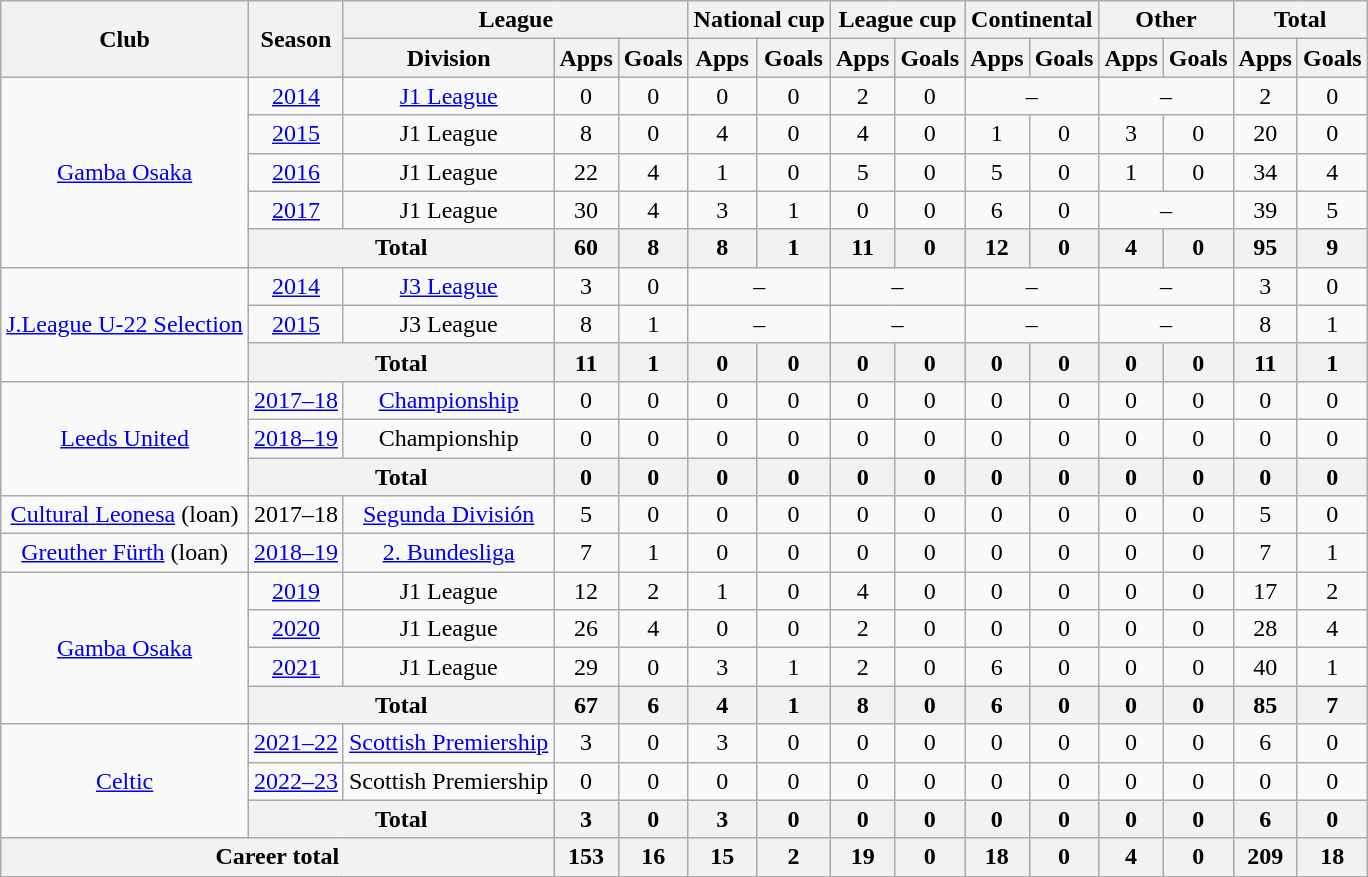<table class="wikitable" style="text-align:center">
<tr>
<th rowspan="2">Club</th>
<th rowspan="2">Season</th>
<th colspan="3">League</th>
<th colspan="2">National cup</th>
<th colspan="2">League cup</th>
<th colspan="2">Continental</th>
<th colspan="2">Other</th>
<th colspan="2">Total</th>
</tr>
<tr>
<th>Division</th>
<th>Apps</th>
<th>Goals</th>
<th>Apps</th>
<th>Goals</th>
<th>Apps</th>
<th>Goals</th>
<th>Apps</th>
<th>Goals</th>
<th>Apps</th>
<th>Goals</th>
<th>Apps</th>
<th>Goals</th>
</tr>
<tr>
<td rowspan="5"><a href='#'>Gamba Osaka</a></td>
<td><a href='#'>2014</a></td>
<td><a href='#'>J1 League</a></td>
<td>0</td>
<td>0</td>
<td>0</td>
<td>0</td>
<td>2</td>
<td>0</td>
<td colspan="2">–</td>
<td colspan="2">–</td>
<td>2</td>
<td>0</td>
</tr>
<tr>
<td><a href='#'>2015</a></td>
<td>J1 League</td>
<td>8</td>
<td>0</td>
<td>4</td>
<td>0</td>
<td>4</td>
<td>0</td>
<td>1</td>
<td>0</td>
<td>3</td>
<td>0</td>
<td>20</td>
<td>0</td>
</tr>
<tr>
<td><a href='#'>2016</a></td>
<td>J1 League</td>
<td>22</td>
<td>4</td>
<td>1</td>
<td>0</td>
<td>5</td>
<td>0</td>
<td>5</td>
<td>0</td>
<td>1</td>
<td>0</td>
<td>34</td>
<td>4</td>
</tr>
<tr>
<td><a href='#'>2017</a></td>
<td>J1 League</td>
<td>30</td>
<td>4</td>
<td>3</td>
<td>1</td>
<td>0</td>
<td>0</td>
<td>6</td>
<td>0</td>
<td colspan="2">–</td>
<td>39</td>
<td>5</td>
</tr>
<tr>
<th colspan="2">Total</th>
<th>60</th>
<th>8</th>
<th>8</th>
<th>1</th>
<th>11</th>
<th>0</th>
<th>12</th>
<th>0</th>
<th>4</th>
<th>0</th>
<th>95</th>
<th>9</th>
</tr>
<tr>
<td rowspan="3"><a href='#'>J.League U-22 Selection</a></td>
<td><a href='#'>2014</a></td>
<td><a href='#'>J3 League</a></td>
<td>3</td>
<td>0</td>
<td colspan="2">–</td>
<td colspan="2">–</td>
<td colspan="2">–</td>
<td colspan="2">–</td>
<td>3</td>
<td>0</td>
</tr>
<tr>
<td><a href='#'>2015</a></td>
<td>J3 League</td>
<td>8</td>
<td>1</td>
<td colspan="2">–</td>
<td colspan="2">–</td>
<td colspan="2">–</td>
<td colspan="2">–</td>
<td>8</td>
<td>1</td>
</tr>
<tr>
<th colspan="2">Total</th>
<th>11</th>
<th>1</th>
<th>0</th>
<th>0</th>
<th>0</th>
<th>0</th>
<th>0</th>
<th>0</th>
<th>0</th>
<th>0</th>
<th>11</th>
<th>1</th>
</tr>
<tr>
<td rowspan="3"><a href='#'>Leeds United</a></td>
<td><a href='#'>2017–18</a></td>
<td><a href='#'>Championship</a></td>
<td>0</td>
<td>0</td>
<td>0</td>
<td>0</td>
<td>0</td>
<td>0</td>
<td>0</td>
<td>0</td>
<td>0</td>
<td>0</td>
<td>0</td>
<td>0</td>
</tr>
<tr>
<td><a href='#'>2018–19</a></td>
<td>Championship</td>
<td>0</td>
<td>0</td>
<td>0</td>
<td>0</td>
<td>0</td>
<td>0</td>
<td>0</td>
<td>0</td>
<td>0</td>
<td>0</td>
<td>0</td>
<td>0</td>
</tr>
<tr>
<th colspan="2">Total</th>
<th>0</th>
<th>0</th>
<th>0</th>
<th>0</th>
<th>0</th>
<th>0</th>
<th>0</th>
<th>0</th>
<th>0</th>
<th>0</th>
<th>0</th>
<th>0</th>
</tr>
<tr>
<td><a href='#'>Cultural Leonesa</a> (loan)</td>
<td>2017–18</td>
<td><a href='#'>Segunda División</a></td>
<td>5</td>
<td>0</td>
<td>0</td>
<td>0</td>
<td>0</td>
<td>0</td>
<td>0</td>
<td>0</td>
<td>0</td>
<td>0</td>
<td>5</td>
<td>0</td>
</tr>
<tr>
<td><a href='#'>Greuther Fürth</a> (loan)</td>
<td><a href='#'>2018–19</a></td>
<td><a href='#'>2. Bundesliga</a></td>
<td>7</td>
<td>1</td>
<td>0</td>
<td>0</td>
<td>0</td>
<td>0</td>
<td>0</td>
<td>0</td>
<td>0</td>
<td>0</td>
<td>7</td>
<td>1</td>
</tr>
<tr>
<td rowspan="4"><a href='#'>Gamba Osaka</a></td>
<td><a href='#'>2019</a></td>
<td>J1 League</td>
<td>12</td>
<td>2</td>
<td>1</td>
<td>0</td>
<td>4</td>
<td>0</td>
<td>0</td>
<td>0</td>
<td>0</td>
<td>0</td>
<td>17</td>
<td>2</td>
</tr>
<tr>
<td><a href='#'>2020</a></td>
<td>J1 League</td>
<td>26</td>
<td>4</td>
<td>0</td>
<td>0</td>
<td>2</td>
<td>0</td>
<td>0</td>
<td>0</td>
<td>0</td>
<td>0</td>
<td>28</td>
<td>4</td>
</tr>
<tr>
<td><a href='#'>2021</a></td>
<td>J1 League</td>
<td>29</td>
<td>0</td>
<td>3</td>
<td>1</td>
<td>2</td>
<td>0</td>
<td>6</td>
<td>0</td>
<td>0</td>
<td>0</td>
<td>40</td>
<td>1</td>
</tr>
<tr>
<th colspan="2">Total</th>
<th>67</th>
<th>6</th>
<th>4</th>
<th>1</th>
<th>8</th>
<th>0</th>
<th>6</th>
<th>0</th>
<th>0</th>
<th>0</th>
<th>85</th>
<th>7</th>
</tr>
<tr>
<td rowspan="3"><a href='#'>Celtic</a></td>
<td><a href='#'>2021–22</a></td>
<td><a href='#'>Scottish Premiership</a></td>
<td>3</td>
<td>0</td>
<td>3</td>
<td>0</td>
<td>0</td>
<td>0</td>
<td>0</td>
<td>0</td>
<td>0</td>
<td>0</td>
<td>6</td>
<td>0</td>
</tr>
<tr>
<td><a href='#'>2022–23</a></td>
<td>Scottish Premiership</td>
<td>0</td>
<td>0</td>
<td>0</td>
<td>0</td>
<td>0</td>
<td>0</td>
<td>0</td>
<td>0</td>
<td>0</td>
<td>0</td>
<td>0</td>
<td>0</td>
</tr>
<tr>
<th colspan="2">Total</th>
<th>3</th>
<th>0</th>
<th>3</th>
<th>0</th>
<th>0</th>
<th>0</th>
<th>0</th>
<th>0</th>
<th>0</th>
<th>0</th>
<th>6</th>
<th>0</th>
</tr>
<tr>
<th colspan="3">Career total</th>
<th>153</th>
<th>16</th>
<th>15</th>
<th>2</th>
<th>19</th>
<th>0</th>
<th>18</th>
<th>0</th>
<th>4</th>
<th>0</th>
<th>209</th>
<th>18</th>
</tr>
</table>
